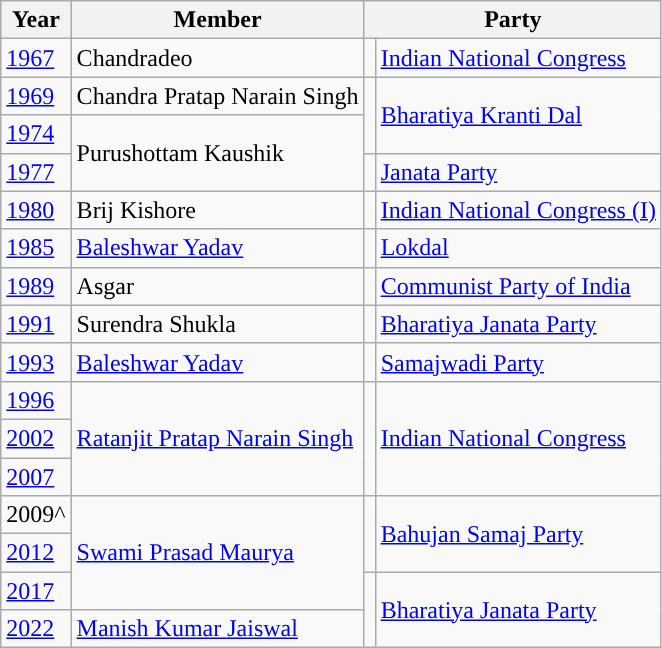<table class="wikitable">
<tr>
<th>Year</th>
<th>Member</th>
<th colspan="2">Party</th>
</tr>
<tr>
<td><a href='#'>1967</a></td>
<td>Chandradeo</td>
<td style="background-color: "></td>
<td><a href='#'>Indian National Congress</a></td>
</tr>
<tr>
<td><a href='#'>1969</a></td>
<td>Chandra Pratap Narain Singh</td>
<td rowspan="2" style="background-color: "></td>
<td rowspan="2"><a href='#'>Bharatiya Kranti Dal</a></td>
</tr>
<tr>
<td><a href='#'>1974</a></td>
<td rowspan="2">Purushottam Kaushik</td>
</tr>
<tr>
<td><a href='#'>1977</a></td>
<td style="background-color: "></td>
<td><a href='#'>Janata Party</a></td>
</tr>
<tr>
<td><a href='#'>1980</a></td>
<td>Brij Kishore</td>
<td style="background-color: "></td>
<td><a href='#'>Indian National Congress (I)</a></td>
</tr>
<tr>
<td><a href='#'>1985</a></td>
<td><a href='#'>Baleshwar Yadav</a></td>
<td style="background-color: "></td>
<td><a href='#'>Lokdal</a></td>
</tr>
<tr>
<td><a href='#'>1989</a></td>
<td>Asgar</td>
<td style="background-color: "></td>
<td><a href='#'>Communist Party of India</a></td>
</tr>
<tr>
<td><a href='#'>1991</a></td>
<td>Surendra Shukla</td>
<td style="background-color: "></td>
<td><a href='#'>Bharatiya Janata Party</a></td>
</tr>
<tr>
<td><a href='#'>1993</a></td>
<td><a href='#'>Baleshwar Yadav</a></td>
<td style="background-color: "></td>
<td><a href='#'>Samajwadi Party</a></td>
</tr>
<tr>
<td><a href='#'>1996</a></td>
<td rowspan="3"><a href='#'>Ratanjit Pratap Narain Singh</a></td>
<td rowspan="3" style="background-color: "></td>
<td rowspan="3"><a href='#'>Indian National Congress</a></td>
</tr>
<tr>
<td><a href='#'>2002</a></td>
</tr>
<tr>
<td><a href='#'>2007</a></td>
</tr>
<tr>
<td>2009^</td>
<td rowspan="3"><a href='#'>Swami Prasad Maurya</a></td>
<td rowspan="2" style="background-color: "></td>
<td rowspan="2"><a href='#'>Bahujan Samaj Party</a></td>
</tr>
<tr>
<td><a href='#'>2012</a></td>
</tr>
<tr>
<td><a href='#'>2017</a></td>
<td rowspan="2" style="background-color: "></td>
<td rowspan="2"><a href='#'>Bharatiya Janata Party</a></td>
</tr>
<tr>
<td><a href='#'>2022</a></td>
<td><a href='#'>Manish Kumar Jaiswal</a></td>
</tr>
</table>
